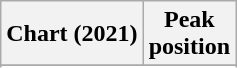<table class="wikitable sortable plainrowheaders" style="text-align:center">
<tr>
<th scope="col">Chart (2021)</th>
<th scope="col">Peak<br>position</th>
</tr>
<tr>
</tr>
<tr>
</tr>
</table>
